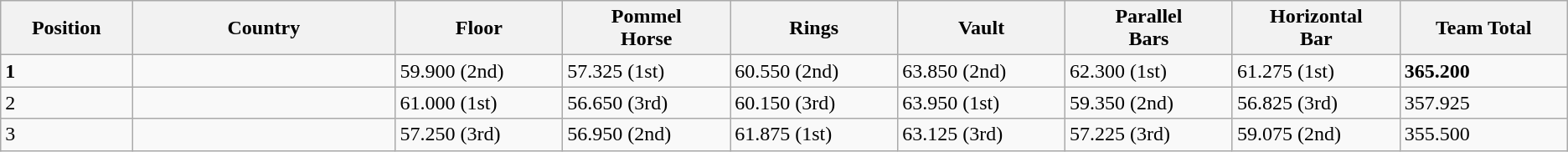<table class="wikitable sortable" style="text-align:left;">
<tr>
<th style="width:5.5%;">Position</th>
<th style="width:11%;">Country</th>
<th style="width:7%;">Floor</th>
<th style="width:7%;">Pommel<br>Horse</th>
<th style="width:7%;">Rings</th>
<th style="width:7%;">Vault</th>
<th style="width:7%;">Parallel<br>Bars</th>
<th style="width:7%;">Horizontal<br>Bar</th>
<th style="width:7%;">Team Total</th>
</tr>
<tr>
<td><strong>1</strong></td>
<td align=left></td>
<td>59.900 (2nd)</td>
<td>57.325 (1st)</td>
<td>60.550 (2nd)</td>
<td>63.850 (2nd)</td>
<td>62.300 (1st)</td>
<td>61.275 (1st)</td>
<td><strong>365.200</strong></td>
</tr>
<tr>
<td>2</td>
<td align=left></td>
<td>61.000 (1st)</td>
<td>56.650 (3rd)</td>
<td>60.150 (3rd)</td>
<td>63.950 (1st)</td>
<td>59.350 (2nd)</td>
<td>56.825 (3rd)</td>
<td>357.925</td>
</tr>
<tr>
<td>3</td>
<td align=left></td>
<td>57.250 (3rd)</td>
<td>56.950 (2nd)</td>
<td>61.875 (1st)</td>
<td>63.125 (3rd)</td>
<td>57.225 (3rd)</td>
<td>59.075 (2nd)</td>
<td>355.500</td>
</tr>
</table>
